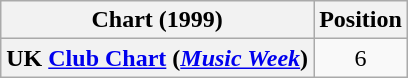<table class="wikitable plainrowheaders" style="text-align:center;">
<tr>
<th scope="col">Chart (1999)</th>
<th scope="col">Position</th>
</tr>
<tr>
<th scope="row">UK <a href='#'>Club Chart</a> (<em><a href='#'>Music Week</a></em>)</th>
<td>6</td>
</tr>
</table>
